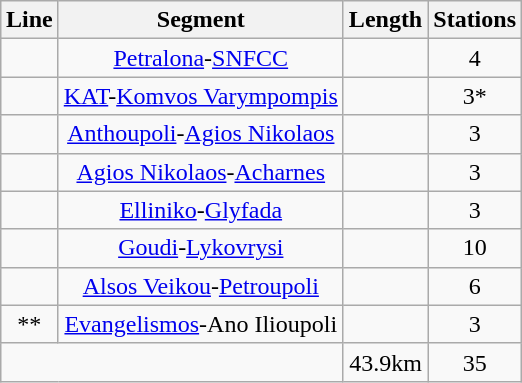<table class="wikitable sortable" style="margin: 0 auto; text-align:center;">
<tr>
<th>Line</th>
<th>Segment</th>
<th>Length</th>
<th>Stations</th>
</tr>
<tr>
<td></td>
<td><a href='#'>Petralona</a>-<a href='#'>SNFCC</a></td>
<td></td>
<td>4</td>
</tr>
<tr>
<td></td>
<td><a href='#'>KAT</a>-<a href='#'>Komvos Varympompis</a></td>
<td></td>
<td>3*</td>
</tr>
<tr>
<td></td>
<td><a href='#'>Anthoupoli</a>-<a href='#'>Agios Nikolaos</a></td>
<td></td>
<td>3</td>
</tr>
<tr>
<td></td>
<td><a href='#'>Agios Nikolaos</a>-<a href='#'>Acharnes</a></td>
<td></td>
<td>3</td>
</tr>
<tr>
<td></td>
<td><a href='#'>Elliniko</a>-<a href='#'>Glyfada</a></td>
<td></td>
<td>3</td>
</tr>
<tr>
<td></td>
<td><a href='#'>Goudi</a>-<a href='#'>Lykovrysi</a></td>
<td></td>
<td>10</td>
</tr>
<tr>
<td></td>
<td><a href='#'>Alsos Veikou</a>-<a href='#'>Petroupoli</a></td>
<td></td>
<td>6</td>
</tr>
<tr>
<td>**</td>
<td><a href='#'>Evangelismos</a>-Ano Ilioupoli</td>
<td></td>
<td>3</td>
</tr>
<tr>
<td colspan="2"></td>
<td>43.9km</td>
<td>35</td>
</tr>
</table>
